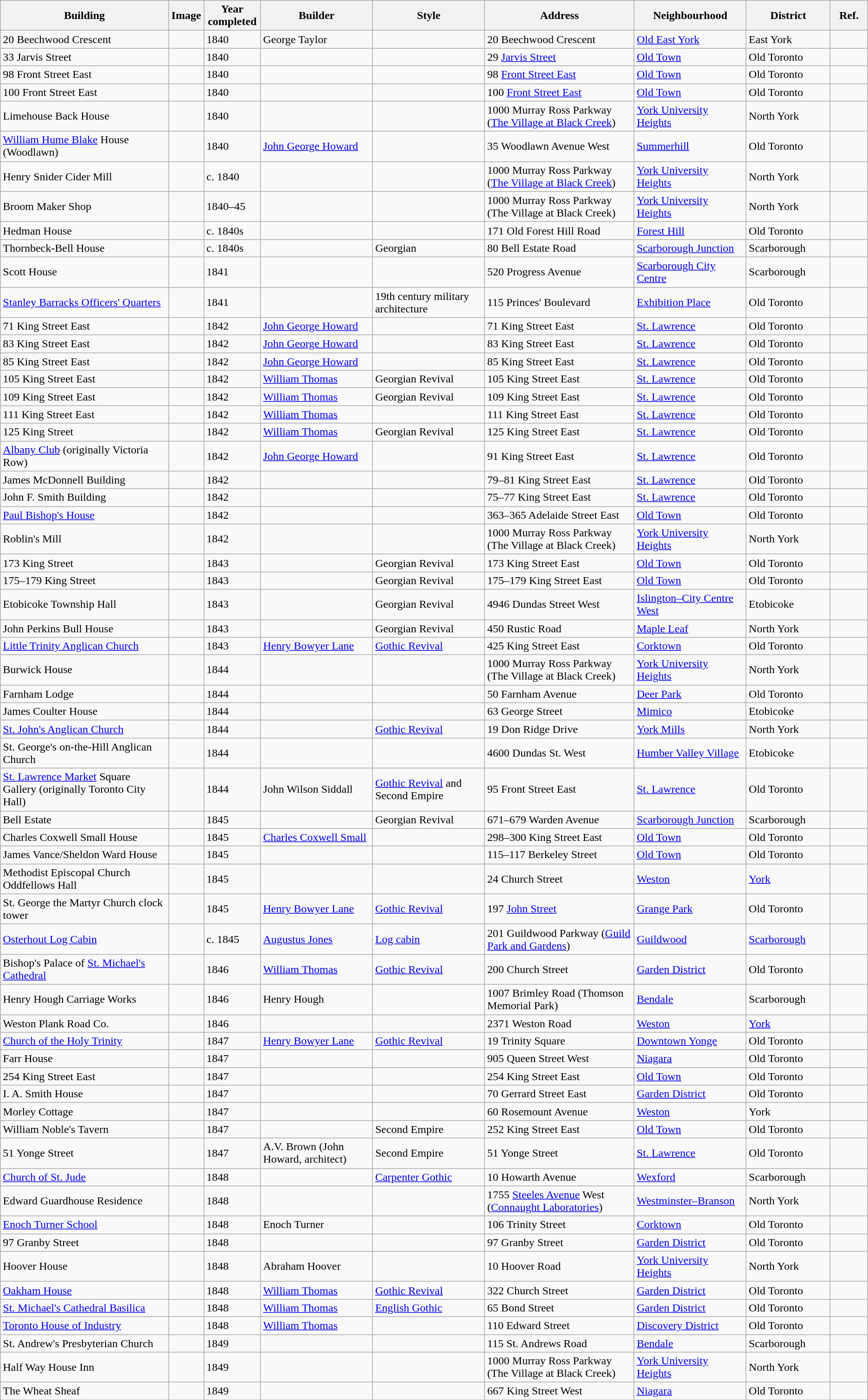<table class="wikitable sortable plainrowheaders">
<tr>
<th scope=col width=18%>Building</th>
<th scope=col width=1% class="unsortable">Image</th>
<th scope=col width=4%>Year completed</th>
<th scope=col width=12%>Builder</th>
<th scope=col width=12%>Style</th>
<th scope=col width=16%>Address</th>
<th scope=col width=12%>Neighbourhood</th>
<th scope=col width=9%>District</th>
<th scope=col width=4% class="unsortable">Ref.</th>
</tr>
<tr>
<td>20 Beechwood Crescent</td>
<td></td>
<td>1840</td>
<td>George Taylor</td>
<td></td>
<td>20 Beechwood Crescent</td>
<td><a href='#'>Old East York</a></td>
<td>East York</td>
<td></td>
</tr>
<tr>
<td>33 Jarvis Street</td>
<td></td>
<td>1840</td>
<td></td>
<td></td>
<td>29 <a href='#'>Jarvis Street</a></td>
<td><a href='#'>Old Town</a></td>
<td>Old Toronto</td>
<td></td>
</tr>
<tr>
<td>98 Front Street East</td>
<td></td>
<td>1840</td>
<td></td>
<td></td>
<td>98 <a href='#'>Front Street East</a></td>
<td><a href='#'>Old Town</a></td>
<td>Old Toronto</td>
<td></td>
</tr>
<tr>
<td>100 Front Street East</td>
<td></td>
<td>1840</td>
<td></td>
<td></td>
<td>100 <a href='#'>Front Street East</a></td>
<td><a href='#'>Old Town</a></td>
<td>Old Toronto</td>
<td></td>
</tr>
<tr>
<td>Limehouse Back House</td>
<td></td>
<td>1840</td>
<td></td>
<td></td>
<td>1000 Murray Ross Parkway (<a href='#'>The Village at Black Creek</a>)</td>
<td><a href='#'>York University Heights</a></td>
<td>North York</td>
<td></td>
</tr>
<tr>
<td><a href='#'>William Hume Blake</a> House (Woodlawn)</td>
<td></td>
<td>1840</td>
<td><a href='#'>John George Howard</a></td>
<td></td>
<td>35 Woodlawn Avenue West</td>
<td><a href='#'>Summerhill</a></td>
<td>Old Toronto</td>
<td></td>
</tr>
<tr>
<td>Henry Snider Cider Mill</td>
<td></td>
<td>c. 1840</td>
<td></td>
<td></td>
<td>1000 Murray Ross Parkway (<a href='#'>The Village at Black Creek</a>)</td>
<td><a href='#'>York University Heights</a></td>
<td>North York</td>
<td></td>
</tr>
<tr>
<td>Broom Maker Shop</td>
<td></td>
<td>1840–45</td>
<td></td>
<td></td>
<td>1000 Murray Ross Parkway (The Village at Black Creek)</td>
<td><a href='#'>York University Heights</a></td>
<td>North York</td>
<td></td>
</tr>
<tr>
<td>Hedman House</td>
<td></td>
<td>c. 1840s</td>
<td></td>
<td></td>
<td>171 Old Forest Hill Road</td>
<td><a href='#'>Forest Hill</a></td>
<td>Old Toronto</td>
<td></td>
</tr>
<tr>
<td>Thornbeck-Bell House</td>
<td></td>
<td>c. 1840s</td>
<td></td>
<td>Georgian</td>
<td>80 Bell Estate Road</td>
<td><a href='#'>Scarborough Junction</a></td>
<td>Scarborough</td>
<td></td>
</tr>
<tr>
<td>Scott House</td>
<td></td>
<td>1841</td>
<td></td>
<td></td>
<td>520 Progress Avenue</td>
<td><a href='#'>Scarborough City Centre</a></td>
<td>Scarborough</td>
<td></td>
</tr>
<tr>
<td><a href='#'>Stanley Barracks Officers' Quarters</a></td>
<td></td>
<td>1841</td>
<td></td>
<td>19th century military architecture</td>
<td>115 Princes' Boulevard</td>
<td><a href='#'>Exhibition Place</a></td>
<td>Old Toronto</td>
<td></td>
</tr>
<tr>
<td>71 King Street East</td>
<td></td>
<td>1842</td>
<td><a href='#'>John George Howard</a></td>
<td></td>
<td>71 King Street East</td>
<td><a href='#'>St. Lawrence</a></td>
<td>Old Toronto</td>
<td></td>
</tr>
<tr>
<td>83 King Street East</td>
<td></td>
<td>1842</td>
<td><a href='#'>John George Howard</a></td>
<td></td>
<td>83 King Street East</td>
<td><a href='#'>St. Lawrence</a></td>
<td>Old Toronto</td>
<td></td>
</tr>
<tr>
<td>85 King Street East</td>
<td></td>
<td>1842</td>
<td><a href='#'>John George Howard</a></td>
<td></td>
<td>85 King Street East</td>
<td><a href='#'>St. Lawrence</a></td>
<td>Old Toronto</td>
<td></td>
</tr>
<tr>
<td>105 King Street East</td>
<td></td>
<td>1842</td>
<td><a href='#'>William Thomas</a></td>
<td>Georgian Revival</td>
<td>105 King Street East</td>
<td><a href='#'>St. Lawrence</a></td>
<td>Old Toronto</td>
<td></td>
</tr>
<tr>
<td>109 King Street East</td>
<td></td>
<td>1842</td>
<td><a href='#'>William Thomas</a></td>
<td>Georgian Revival</td>
<td>109 King Street East</td>
<td><a href='#'>St. Lawrence</a></td>
<td>Old Toronto</td>
<td></td>
</tr>
<tr>
<td>111 King Street East</td>
<td></td>
<td>1842</td>
<td><a href='#'>William Thomas</a></td>
<td></td>
<td>111 King Street East</td>
<td><a href='#'>St. Lawrence</a></td>
<td>Old Toronto</td>
<td></td>
</tr>
<tr>
<td>125 King Street</td>
<td></td>
<td>1842</td>
<td><a href='#'>William Thomas</a></td>
<td>Georgian Revival</td>
<td>125 King Street East</td>
<td><a href='#'>St. Lawrence</a></td>
<td>Old Toronto</td>
<td></td>
</tr>
<tr>
<td><a href='#'>Albany Club</a> (originally Victoria Row)</td>
<td></td>
<td>1842</td>
<td><a href='#'>John George Howard</a></td>
<td></td>
<td>91 King Street East</td>
<td><a href='#'>St. Lawrence</a></td>
<td>Old Toronto</td>
<td></td>
</tr>
<tr>
<td>James McDonnell Building</td>
<td></td>
<td>1842</td>
<td></td>
<td></td>
<td>79–81 King Street East</td>
<td><a href='#'>St. Lawrence</a></td>
<td>Old Toronto</td>
<td></td>
</tr>
<tr>
<td>John F. Smith Building</td>
<td></td>
<td>1842</td>
<td></td>
<td></td>
<td>75–77 King Street East</td>
<td><a href='#'>St. Lawrence</a></td>
<td>Old Toronto</td>
<td></td>
</tr>
<tr>
<td><a href='#'>Paul Bishop's House</a></td>
<td></td>
<td>1842</td>
<td></td>
<td></td>
<td>363–365 Adelaide Street East</td>
<td><a href='#'>Old Town</a></td>
<td>Old Toronto</td>
<td></td>
</tr>
<tr>
<td>Roblin's Mill</td>
<td></td>
<td>1842</td>
<td></td>
<td></td>
<td>1000 Murray Ross Parkway (The Village at Black Creek)</td>
<td><a href='#'>York University Heights</a></td>
<td>North York</td>
<td></td>
</tr>
<tr>
<td>173 King Street</td>
<td></td>
<td>1843</td>
<td></td>
<td>Georgian Revival</td>
<td>173 King Street East</td>
<td><a href='#'>Old Town</a></td>
<td>Old Toronto</td>
<td></td>
</tr>
<tr>
<td>175–179 King Street</td>
<td></td>
<td>1843</td>
<td></td>
<td>Georgian Revival</td>
<td>175–179 King Street East</td>
<td><a href='#'>Old Town</a></td>
<td>Old Toronto</td>
<td></td>
</tr>
<tr>
<td>Etobicoke Township Hall</td>
<td></td>
<td>1843</td>
<td></td>
<td>Georgian Revival</td>
<td>4946 Dundas Street West</td>
<td><a href='#'>Islington–City Centre West</a></td>
<td>Etobicoke</td>
<td></td>
</tr>
<tr>
<td>John Perkins Bull House</td>
<td></td>
<td>1843</td>
<td></td>
<td>Georgian Revival</td>
<td>450 Rustic Road</td>
<td><a href='#'>Maple Leaf</a></td>
<td>North York</td>
<td></td>
</tr>
<tr>
<td><a href='#'>Little Trinity Anglican Church</a></td>
<td></td>
<td>1843</td>
<td><a href='#'>Henry Bowyer Lane</a></td>
<td><a href='#'>Gothic Revival</a></td>
<td>425 King Street East</td>
<td><a href='#'>Corktown</a></td>
<td>Old Toronto</td>
<td></td>
</tr>
<tr>
<td>Burwick House</td>
<td></td>
<td>1844</td>
<td></td>
<td></td>
<td>1000 Murray Ross Parkway (The Village at Black Creek)</td>
<td><a href='#'>York University Heights</a></td>
<td>North York</td>
<td></td>
</tr>
<tr>
<td>Farnham Lodge</td>
<td></td>
<td>1844</td>
<td></td>
<td></td>
<td>50 Farnham Avenue</td>
<td><a href='#'>Deer Park</a></td>
<td>Old Toronto</td>
<td></td>
</tr>
<tr>
<td>James Coulter House</td>
<td></td>
<td>1844</td>
<td></td>
<td></td>
<td>63 George Street</td>
<td><a href='#'>Mimico</a></td>
<td>Etobicoke</td>
<td></td>
</tr>
<tr>
<td><a href='#'>St. John's Anglican Church</a></td>
<td></td>
<td>1844</td>
<td></td>
<td><a href='#'>Gothic Revival</a></td>
<td>19 Don Ridge Drive</td>
<td><a href='#'>York Mills</a></td>
<td>North York</td>
<td></td>
</tr>
<tr>
<td>St. George's on-the-Hill Anglican Church</td>
<td></td>
<td>1844</td>
<td></td>
<td></td>
<td>4600 Dundas St. West</td>
<td><a href='#'>Humber Valley Village</a></td>
<td>Etobicoke</td>
<td></td>
</tr>
<tr>
<td><a href='#'>St. Lawrence Market</a> Square Gallery (originally Toronto City Hall)</td>
<td></td>
<td>1844</td>
<td>John Wilson Siddall</td>
<td><a href='#'>Gothic Revival</a> and Second Empire</td>
<td>95 Front Street East</td>
<td><a href='#'>St. Lawrence</a></td>
<td>Old Toronto</td>
<td></td>
</tr>
<tr>
<td>Bell Estate</td>
<td></td>
<td>1845</td>
<td></td>
<td>Georgian Revival</td>
<td>671–679 Warden Avenue</td>
<td><a href='#'>Scarborough Junction</a></td>
<td>Scarborough</td>
<td></td>
</tr>
<tr>
<td>Charles Coxwell Small House</td>
<td></td>
<td>1845</td>
<td><a href='#'>Charles Coxwell Small</a></td>
<td></td>
<td>298–300 King Street East</td>
<td><a href='#'>Old Town</a></td>
<td>Old Toronto</td>
<td></td>
</tr>
<tr>
<td>James Vance/Sheldon Ward House</td>
<td></td>
<td>1845</td>
<td></td>
<td></td>
<td>115–117 Berkeley Street</td>
<td><a href='#'>Old Town</a></td>
<td>Old Toronto</td>
<td></td>
</tr>
<tr>
<td>Methodist Episcopal Church Oddfellows Hall</td>
<td></td>
<td>1845</td>
<td></td>
<td></td>
<td>24 Church Street</td>
<td><a href='#'>Weston</a></td>
<td><a href='#'>York</a></td>
<td></td>
</tr>
<tr>
<td>St. George the Martyr Church clock tower</td>
<td></td>
<td>1845</td>
<td><a href='#'>Henry Bowyer Lane</a></td>
<td><a href='#'>Gothic Revival</a></td>
<td>197 <a href='#'>John Street</a></td>
<td><a href='#'>Grange Park</a></td>
<td>Old Toronto</td>
<td></td>
</tr>
<tr>
<td><a href='#'>Osterhout Log Cabin</a></td>
<td></td>
<td>c. 1845</td>
<td><a href='#'>Augustus Jones</a></td>
<td><a href='#'>Log cabin</a></td>
<td>201 Guildwood Parkway (<a href='#'>Guild Park and Gardens</a>)</td>
<td><a href='#'>Guildwood</a></td>
<td><a href='#'>Scarborough</a></td>
<td></td>
</tr>
<tr>
<td>Bishop's Palace of <a href='#'>St. Michael's Cathedral</a></td>
<td></td>
<td>1846</td>
<td><a href='#'>William Thomas</a></td>
<td><a href='#'>Gothic Revival</a></td>
<td>200 Church Street</td>
<td><a href='#'>Garden District</a></td>
<td>Old Toronto</td>
<td></td>
</tr>
<tr>
<td>Henry Hough Carriage Works</td>
<td></td>
<td>1846</td>
<td>Henry Hough</td>
<td></td>
<td>1007 Brimley Road (Thomson Memorial Park)</td>
<td><a href='#'>Bendale</a></td>
<td>Scarborough</td>
<td></td>
</tr>
<tr>
<td>Weston Plank Road Co.</td>
<td></td>
<td>1846</td>
<td></td>
<td></td>
<td>2371 Weston Road</td>
<td><a href='#'>Weston</a></td>
<td><a href='#'>York</a></td>
<td></td>
</tr>
<tr>
<td><a href='#'>Church of the Holy Trinity</a></td>
<td></td>
<td>1847</td>
<td><a href='#'>Henry Bowyer Lane</a></td>
<td><a href='#'>Gothic Revival</a></td>
<td>19 Trinity Square</td>
<td><a href='#'>Downtown Yonge</a></td>
<td>Old Toronto</td>
<td></td>
</tr>
<tr>
<td>Farr House</td>
<td></td>
<td>1847</td>
<td></td>
<td></td>
<td>905 Queen Street West</td>
<td><a href='#'>Niagara</a></td>
<td>Old Toronto</td>
<td></td>
</tr>
<tr>
<td>254 King Street East</td>
<td></td>
<td>1847</td>
<td></td>
<td></td>
<td>254 King Street East</td>
<td><a href='#'>Old Town</a></td>
<td>Old Toronto</td>
<td></td>
</tr>
<tr>
<td>I. A. Smith House</td>
<td></td>
<td>1847</td>
<td></td>
<td></td>
<td>70 Gerrard Street East</td>
<td><a href='#'>Garden District</a></td>
<td>Old Toronto</td>
<td></td>
</tr>
<tr>
<td>Morley Cottage</td>
<td></td>
<td>1847</td>
<td></td>
<td></td>
<td>60 Rosemount Avenue</td>
<td><a href='#'>Weston</a></td>
<td>York</td>
<td></td>
</tr>
<tr>
<td>William Noble's Tavern</td>
<td></td>
<td>1847</td>
<td></td>
<td>Second Empire</td>
<td>252 King Street East</td>
<td><a href='#'>Old Town</a></td>
<td>Old Toronto</td>
<td></td>
</tr>
<tr>
<td>51 Yonge Street</td>
<td></td>
<td>1847</td>
<td>A.V. Brown (John Howard, architect)</td>
<td>Second Empire</td>
<td>51 Yonge Street</td>
<td><a href='#'>St. Lawrence</a></td>
<td>Old Toronto</td>
<td></td>
</tr>
<tr>
<td><a href='#'>Church of St. Jude</a></td>
<td></td>
<td>1848</td>
<td></td>
<td><a href='#'>Carpenter Gothic</a></td>
<td>10 Howarth Avenue</td>
<td><a href='#'>Wexford</a></td>
<td>Scarborough</td>
<td></td>
</tr>
<tr>
<td>Edward Guardhouse Residence</td>
<td></td>
<td>1848</td>
<td></td>
<td></td>
<td>1755 <a href='#'>Steeles Avenue</a> West (<a href='#'>Connaught Laboratories</a>)</td>
<td><a href='#'>Westminster–Branson</a></td>
<td>North York</td>
<td></td>
</tr>
<tr>
<td><a href='#'>Enoch Turner School</a></td>
<td></td>
<td>1848</td>
<td>Enoch Turner</td>
<td></td>
<td>106 Trinity Street</td>
<td><a href='#'>Corktown</a></td>
<td>Old Toronto</td>
<td></td>
</tr>
<tr>
<td>97 Granby Street</td>
<td></td>
<td>1848</td>
<td></td>
<td></td>
<td>97 Granby Street</td>
<td><a href='#'>Garden District</a></td>
<td>Old Toronto</td>
<td></td>
</tr>
<tr>
<td>Hoover House</td>
<td></td>
<td>1848</td>
<td>Abraham Hoover</td>
<td></td>
<td>10 Hoover Road</td>
<td><a href='#'>York University Heights</a></td>
<td>North York</td>
<td></td>
</tr>
<tr>
<td><a href='#'>Oakham House</a></td>
<td></td>
<td>1848</td>
<td><a href='#'>William Thomas</a></td>
<td><a href='#'>Gothic Revival</a></td>
<td>322 Church Street</td>
<td><a href='#'>Garden District</a></td>
<td>Old Toronto</td>
<td></td>
</tr>
<tr>
<td><a href='#'>St. Michael's Cathedral Basilica</a></td>
<td></td>
<td>1848</td>
<td><a href='#'>William Thomas</a></td>
<td><a href='#'>English Gothic</a></td>
<td>65 Bond Street</td>
<td><a href='#'>Garden District</a></td>
<td>Old Toronto</td>
<td></td>
</tr>
<tr>
<td><a href='#'>Toronto House of Industry</a></td>
<td></td>
<td>1848</td>
<td><a href='#'>William Thomas</a></td>
<td></td>
<td>110 Edward Street</td>
<td><a href='#'>Discovery District</a></td>
<td>Old Toronto</td>
<td></td>
</tr>
<tr>
<td>St. Andrew's Presbyterian Church</td>
<td></td>
<td>1849</td>
<td></td>
<td></td>
<td>115 St. Andrews Road</td>
<td><a href='#'>Bendale</a></td>
<td>Scarborough</td>
<td></td>
</tr>
<tr>
<td>Half Way House Inn</td>
<td></td>
<td>1849</td>
<td></td>
<td></td>
<td>1000 Murray Ross Parkway (The Village at Black Creek)</td>
<td><a href='#'>York University Heights</a></td>
<td>North York</td>
<td></td>
</tr>
<tr>
<td>The Wheat Sheaf</td>
<td></td>
<td>1849</td>
<td></td>
<td></td>
<td>667 King Street West</td>
<td><a href='#'>Niagara</a></td>
<td>Old Toronto</td>
<td></td>
</tr>
<tr>
</tr>
</table>
